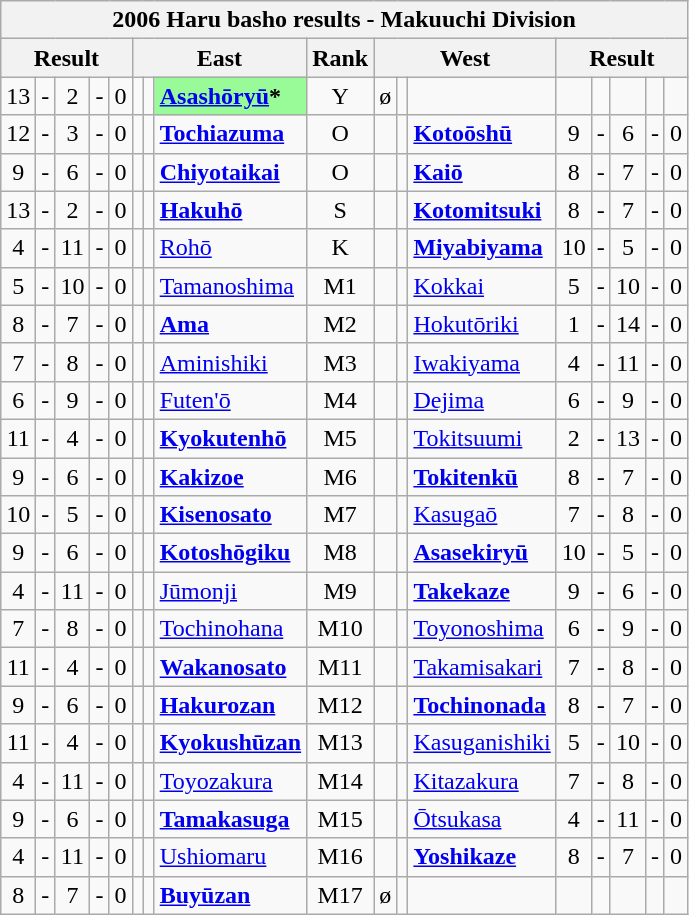<table class="wikitable">
<tr>
<th colspan="17">2006 Haru basho results - Makuuchi Division</th>
</tr>
<tr>
<th colspan="5">Result</th>
<th colspan="3">East</th>
<th>Rank</th>
<th colspan="3">West</th>
<th colspan="5">Result</th>
</tr>
<tr>
<td align=center>13</td>
<td align=center>-</td>
<td align=center>2</td>
<td align=center>-</td>
<td align=center>0</td>
<td align=center></td>
<td align=center></td>
<td style="background: PaleGreen;"><strong><a href='#'>Asashōryū</a>*</strong></td>
<td align=center>Y</td>
<td align=center>ø</td>
<td align=center></td>
<td></td>
<td align=center></td>
<td align=center></td>
<td align=center></td>
<td align=center></td>
<td align=center></td>
</tr>
<tr>
<td align=center>12</td>
<td align=center>-</td>
<td align=center>3</td>
<td align=center>-</td>
<td align=center>0</td>
<td align=center></td>
<td align=center></td>
<td><strong><a href='#'>Tochiazuma</a></strong></td>
<td align=center>O</td>
<td align=center></td>
<td align=center></td>
<td><strong><a href='#'>Kotoōshū</a></strong></td>
<td align=center>9</td>
<td align=center>-</td>
<td align=center>6</td>
<td align=center>-</td>
<td align=center>0</td>
</tr>
<tr>
<td align=center>9</td>
<td align=center>-</td>
<td align=center>6</td>
<td align=center>-</td>
<td align=center>0</td>
<td align=center></td>
<td align=center></td>
<td><strong><a href='#'>Chiyotaikai</a></strong></td>
<td align=center>O</td>
<td align=center></td>
<td align=center></td>
<td><strong><a href='#'>Kaiō</a></strong></td>
<td align=center>8</td>
<td align=center>-</td>
<td align=center>7</td>
<td align=center>-</td>
<td align=center>0</td>
</tr>
<tr>
<td align=center>13</td>
<td align=center>-</td>
<td align=center>2</td>
<td align=center>-</td>
<td align=center>0</td>
<td align=center></td>
<td align=center></td>
<td><strong><a href='#'>Hakuhō</a></strong></td>
<td align=center>S</td>
<td align=center></td>
<td align=center></td>
<td><a href='#'><strong>Kotomitsuki</strong></a></td>
<td align=center>8</td>
<td align=center>-</td>
<td align=center>7</td>
<td align=center>-</td>
<td align=center>0</td>
</tr>
<tr>
<td align=center>4</td>
<td align=center>-</td>
<td align=center>11</td>
<td align=center>-</td>
<td align=center>0</td>
<td align=center></td>
<td align=center></td>
<td><a href='#'>Rohō</a></td>
<td align=center>K</td>
<td align=center></td>
<td align=center></td>
<td><a href='#'><strong>Miyabiyama</strong></a></td>
<td align=center>10</td>
<td align=center>-</td>
<td align=center>5</td>
<td align=center>-</td>
<td align=center>0</td>
</tr>
<tr>
<td align=center>5</td>
<td align=center>-</td>
<td align=center>10</td>
<td align=center>-</td>
<td align=center>0</td>
<td align=center></td>
<td align=center></td>
<td><a href='#'>Tamanoshima</a></td>
<td align=center>M1</td>
<td align=center></td>
<td align=center></td>
<td><a href='#'>Kokkai</a></td>
<td align=center>5</td>
<td align=center>-</td>
<td align=center>10</td>
<td align=center>-</td>
<td align=center>0</td>
</tr>
<tr>
<td align=center>8</td>
<td align=center>-</td>
<td align=center>7</td>
<td align=center>-</td>
<td align=center>0</td>
<td align=center></td>
<td align=center></td>
<td><a href='#'><strong>Ama</strong></a></td>
<td align=center>M2</td>
<td align=center></td>
<td align=center></td>
<td><a href='#'>Hokutōriki</a></td>
<td align=center>1</td>
<td align=center>-</td>
<td align=center>14</td>
<td align=center>-</td>
<td align=center>0</td>
</tr>
<tr>
<td align=center>7</td>
<td align=center>-</td>
<td align=center>8</td>
<td align=center>-</td>
<td align=center>0</td>
<td align=center></td>
<td align=center></td>
<td><a href='#'>Aminishiki</a></td>
<td align=center>M3</td>
<td align=center></td>
<td align=center></td>
<td><a href='#'>Iwakiyama</a></td>
<td align=center>4</td>
<td align=center>-</td>
<td align=center>11</td>
<td align=center>-</td>
<td align=center>0</td>
</tr>
<tr>
<td align=center>6</td>
<td align=center>-</td>
<td align=center>9</td>
<td align=center>-</td>
<td align=center>0</td>
<td align=center></td>
<td align=center></td>
<td><a href='#'>Futen'ō</a></td>
<td align=center>M4</td>
<td align=center></td>
<td align=center></td>
<td><a href='#'>Dejima</a></td>
<td align=center>6</td>
<td align=center>-</td>
<td align=center>9</td>
<td align=center>-</td>
<td align=center>0</td>
</tr>
<tr>
<td align=center>11</td>
<td align=center>-</td>
<td align=center>4</td>
<td align=center>-</td>
<td align=center>0</td>
<td align=center></td>
<td align=center></td>
<td><a href='#'><strong>Kyokutenhō</strong></a></td>
<td align=center>M5</td>
<td align=center></td>
<td align=center></td>
<td><a href='#'>Tokitsuumi</a></td>
<td align=center>2</td>
<td align=center>-</td>
<td align=center>13</td>
<td align=center>-</td>
<td align=center>0</td>
</tr>
<tr>
<td align=center>9</td>
<td align=center>-</td>
<td align=center>6</td>
<td align=center>-</td>
<td align=center>0</td>
<td align=center></td>
<td align=center></td>
<td><a href='#'><strong>Kakizoe</strong></a></td>
<td align=center>M6</td>
<td align=center></td>
<td align=center></td>
<td><a href='#'><strong>Tokitenkū</strong></a></td>
<td align=center>8</td>
<td align=center>-</td>
<td align=center>7</td>
<td align=center>-</td>
<td align=center>0</td>
</tr>
<tr>
<td align=center>10</td>
<td align=center>-</td>
<td align=center>5</td>
<td align=center>-</td>
<td align=center>0</td>
<td align=center></td>
<td align=center></td>
<td><a href='#'><strong>Kisenosato</strong></a></td>
<td align=center>M7</td>
<td align=center></td>
<td align=center></td>
<td><a href='#'>Kasugaō</a></td>
<td align=center>7</td>
<td align=center>-</td>
<td align=center>8</td>
<td align=center>-</td>
<td align=center>0</td>
</tr>
<tr>
<td align=center>9</td>
<td align=center>-</td>
<td align=center>6</td>
<td align=center>-</td>
<td align=center>0</td>
<td align=center></td>
<td align=center></td>
<td><a href='#'><strong>Kotoshōgiku</strong></a></td>
<td align=center>M8</td>
<td align=center></td>
<td align=center></td>
<td><a href='#'><strong>Asasekiryū</strong></a></td>
<td align=center>10</td>
<td align=center>-</td>
<td align=center>5</td>
<td align=center>-</td>
<td align=center>0</td>
</tr>
<tr>
<td align=center>4</td>
<td align=center>-</td>
<td align=center>11</td>
<td align=center>-</td>
<td align=center>0</td>
<td align=center></td>
<td align=center></td>
<td><a href='#'>Jūmonji</a></td>
<td align=center>M9</td>
<td align=center></td>
<td align=center></td>
<td><a href='#'><strong>Takekaze</strong></a></td>
<td align=center>9</td>
<td align=center>-</td>
<td align=center>6</td>
<td align=center>-</td>
<td align=center>0</td>
</tr>
<tr>
<td align=center>7</td>
<td align=center>-</td>
<td align=center>8</td>
<td align=center>-</td>
<td align=center>0</td>
<td align=center></td>
<td align=center></td>
<td><a href='#'>Tochinohana</a></td>
<td align=center>M10</td>
<td align=center></td>
<td align=center></td>
<td><a href='#'>Toyonoshima</a></td>
<td align=center>6</td>
<td align=center>-</td>
<td align=center>9</td>
<td align=center>-</td>
<td align=center>0</td>
</tr>
<tr>
<td align=center>11</td>
<td align=center>-</td>
<td align=center>4</td>
<td align=center>-</td>
<td align=center>0</td>
<td align=center></td>
<td align=center></td>
<td><a href='#'><strong>Wakanosato</strong></a></td>
<td align=center>M11</td>
<td align=center></td>
<td align=center></td>
<td><a href='#'>Takamisakari</a></td>
<td align=center>7</td>
<td align=center>-</td>
<td align=center>8</td>
<td align=center>-</td>
<td align=center>0</td>
</tr>
<tr>
<td align=center>9</td>
<td align=center>-</td>
<td align=center>6</td>
<td align=center>-</td>
<td align=center>0</td>
<td align=center></td>
<td align=center></td>
<td><a href='#'><strong>Hakurozan</strong></a></td>
<td align=center>M12</td>
<td align=center></td>
<td align=center></td>
<td><a href='#'><strong>Tochinonada</strong></a></td>
<td align=center>8</td>
<td align=center>-</td>
<td align=center>7</td>
<td align=center>-</td>
<td align=center>0</td>
</tr>
<tr>
<td align=center>11</td>
<td align=center>-</td>
<td align=center>4</td>
<td align=center>-</td>
<td align=center>0</td>
<td align=center></td>
<td align=center></td>
<td><a href='#'><strong>Kyokushūzan</strong></a></td>
<td align=center>M13</td>
<td align=center></td>
<td align=center></td>
<td><a href='#'>Kasuganishiki</a></td>
<td align=center>5</td>
<td align=center>-</td>
<td align=center>10</td>
<td align=center>-</td>
<td align=center>0</td>
</tr>
<tr>
<td align=center>4</td>
<td align=center>-</td>
<td align=center>11</td>
<td align=center>-</td>
<td align=center>0</td>
<td align=center></td>
<td align=center></td>
<td><a href='#'>Toyozakura</a></td>
<td align=center>M14</td>
<td align=center></td>
<td align=center></td>
<td><a href='#'>Kitazakura</a></td>
<td align=center>7</td>
<td align=center>-</td>
<td align=center>8</td>
<td align=center>-</td>
<td align=center>0</td>
</tr>
<tr>
<td align=center>9</td>
<td align=center>-</td>
<td align=center>6</td>
<td align=center>-</td>
<td align=center>0</td>
<td align=center></td>
<td align=center></td>
<td><a href='#'><strong>Tamakasuga</strong></a></td>
<td align=center>M15</td>
<td align=center></td>
<td align=center></td>
<td><a href='#'>Ōtsukasa</a></td>
<td align=center>4</td>
<td align=center>-</td>
<td align=center>11</td>
<td align=center>-</td>
<td align=center>0</td>
</tr>
<tr>
<td align=center>4</td>
<td align=center>-</td>
<td align=center>11</td>
<td align=center>-</td>
<td align=center>0</td>
<td align=center></td>
<td align=center></td>
<td><a href='#'>Ushiomaru</a></td>
<td align=center>M16</td>
<td align=center></td>
<td align=center></td>
<td><strong><a href='#'>Yoshikaze</a></strong></td>
<td align=center>8</td>
<td align=center>-</td>
<td align=center>7</td>
<td align=center>-</td>
<td align=center>0</td>
</tr>
<tr>
<td align=center>8</td>
<td align=center>-</td>
<td align=center>7</td>
<td align=center>-</td>
<td align=center>0</td>
<td align=center></td>
<td align=center></td>
<td><a href='#'><strong>Buyūzan</strong></a></td>
<td align=center>M17</td>
<td align=center>ø</td>
<td align=center></td>
<td></td>
<td align=center></td>
<td align=center></td>
<td align=center></td>
<td align=center></td>
<td align=center></td>
</tr>
</table>
